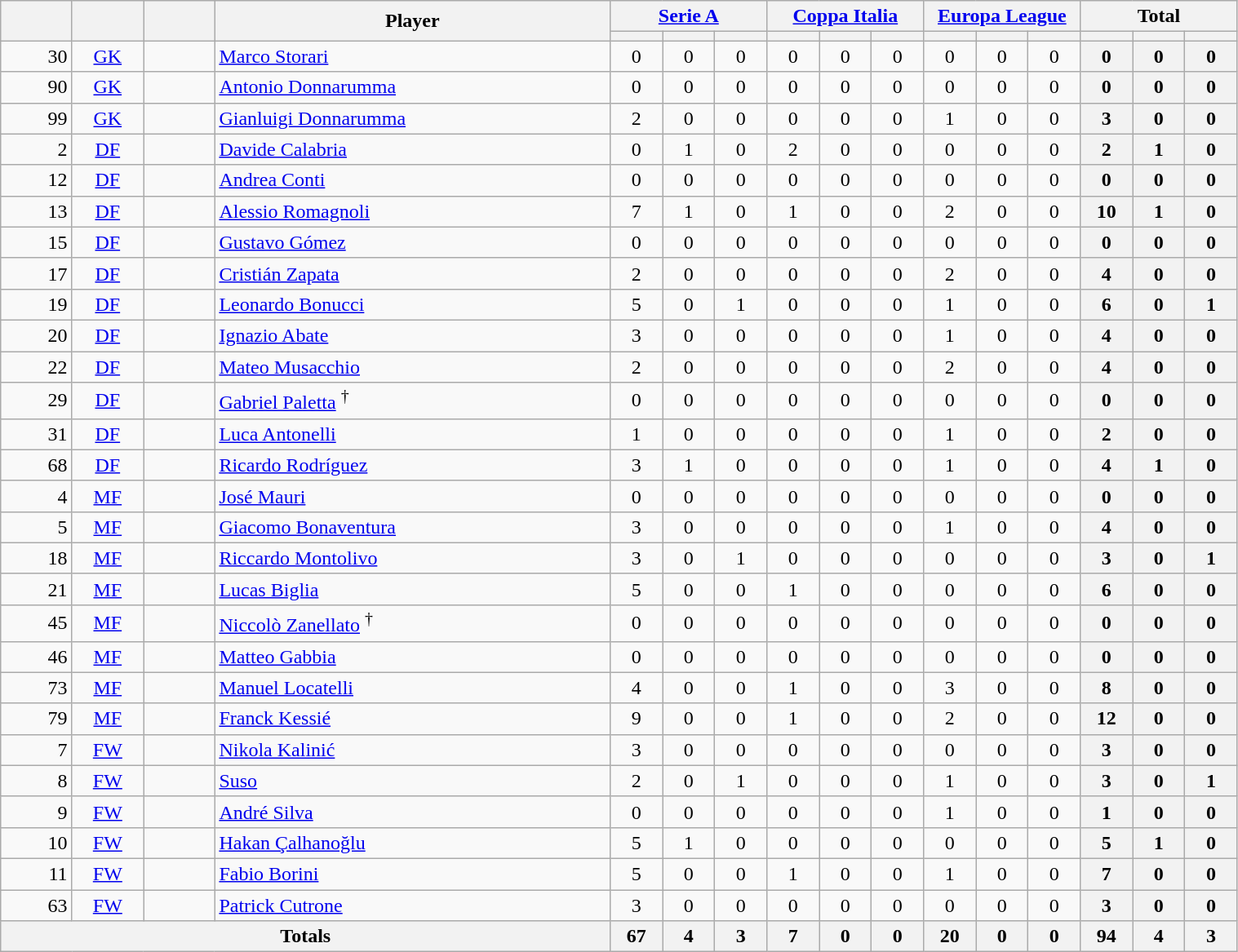<table class="wikitable sortable" style="text-align:center" width=80%>
<tr>
<th rowspan="2" style="width:30px"></th>
<th rowspan="2" style="width:30px"></th>
<th rowspan="2" style="width:30px"></th>
<th rowspan="2" style="width:200px">Player</th>
<th colspan="3"><a href='#'>Serie A</a></th>
<th colspan="3"><a href='#'>Coppa Italia</a></th>
<th colspan="3"><a href='#'>Europa League</a></th>
<th colspan="3">Total</th>
</tr>
<tr>
<th style="width:20px"></th>
<th style="width:20px"></th>
<th style="width:20px"></th>
<th style="width:20px"></th>
<th style="width:20px"></th>
<th style="width:20px"></th>
<th style="width:20px"></th>
<th style="width:20px"></th>
<th style="width:20px"></th>
<th style="width:20px"></th>
<th style="width:20px"></th>
<th style="width:20px"></th>
</tr>
<tr>
<td style="text-align:right">30</td>
<td><a href='#'>GK</a></td>
<td></td>
<td style="text-align:left"><a href='#'>Marco Storari</a></td>
<td>0</td>
<td>0</td>
<td>0</td>
<td>0</td>
<td>0</td>
<td>0</td>
<td>0</td>
<td>0</td>
<td>0</td>
<th>0</th>
<th>0</th>
<th>0</th>
</tr>
<tr>
<td style="text-align:right">90</td>
<td><a href='#'>GK</a></td>
<td></td>
<td style="text-align:left"><a href='#'>Antonio Donnarumma</a></td>
<td>0</td>
<td>0</td>
<td>0</td>
<td>0</td>
<td>0</td>
<td>0</td>
<td>0</td>
<td>0</td>
<td>0</td>
<th>0</th>
<th>0</th>
<th>0</th>
</tr>
<tr>
<td style="text-align:right">99</td>
<td><a href='#'>GK</a></td>
<td></td>
<td style="text-align:left"><a href='#'>Gianluigi Donnarumma</a></td>
<td>2</td>
<td>0</td>
<td>0</td>
<td>0</td>
<td>0</td>
<td>0</td>
<td>1</td>
<td>0</td>
<td>0</td>
<th>3</th>
<th>0</th>
<th>0</th>
</tr>
<tr>
<td style="text-align:right">2</td>
<td><a href='#'>DF</a></td>
<td></td>
<td style="text-align:left"><a href='#'>Davide Calabria</a></td>
<td>0</td>
<td>1</td>
<td>0</td>
<td>2</td>
<td>0</td>
<td>0</td>
<td>0</td>
<td>0</td>
<td>0</td>
<th>2</th>
<th>1</th>
<th>0</th>
</tr>
<tr>
<td style="text-align:right">12</td>
<td><a href='#'>DF</a></td>
<td></td>
<td style="text-align:left"><a href='#'>Andrea Conti</a></td>
<td>0</td>
<td>0</td>
<td>0</td>
<td>0</td>
<td>0</td>
<td>0</td>
<td>0</td>
<td>0</td>
<td>0</td>
<th>0</th>
<th>0</th>
<th>0</th>
</tr>
<tr>
<td style="text-align:right">13</td>
<td><a href='#'>DF</a></td>
<td></td>
<td style="text-align:left"><a href='#'>Alessio Romagnoli</a></td>
<td>7</td>
<td>1</td>
<td>0</td>
<td>1</td>
<td>0</td>
<td>0</td>
<td>2</td>
<td>0</td>
<td>0</td>
<th>10</th>
<th>1</th>
<th>0</th>
</tr>
<tr>
<td style="text-align:right">15</td>
<td><a href='#'>DF</a></td>
<td></td>
<td style="text-align:left"><a href='#'>Gustavo Gómez</a></td>
<td>0</td>
<td>0</td>
<td>0</td>
<td>0</td>
<td>0</td>
<td>0</td>
<td>0</td>
<td>0</td>
<td>0</td>
<th>0</th>
<th>0</th>
<th>0</th>
</tr>
<tr>
<td style="text-align:right">17</td>
<td><a href='#'>DF</a></td>
<td></td>
<td style="text-align:left"><a href='#'>Cristián Zapata</a></td>
<td>2</td>
<td>0</td>
<td>0</td>
<td>0</td>
<td>0</td>
<td>0</td>
<td>2</td>
<td>0</td>
<td>0</td>
<th>4</th>
<th>0</th>
<th>0</th>
</tr>
<tr>
<td style="text-align:right">19</td>
<td><a href='#'>DF</a></td>
<td></td>
<td style="text-align:left"><a href='#'>Leonardo Bonucci</a></td>
<td>5</td>
<td>0</td>
<td>1</td>
<td>0</td>
<td>0</td>
<td>0</td>
<td>1</td>
<td>0</td>
<td>0</td>
<th>6</th>
<th>0</th>
<th>1</th>
</tr>
<tr>
<td style="text-align:right">20</td>
<td><a href='#'>DF</a></td>
<td></td>
<td style="text-align:left"><a href='#'>Ignazio Abate</a></td>
<td>3</td>
<td>0</td>
<td>0</td>
<td>0</td>
<td>0</td>
<td>0</td>
<td>1</td>
<td>0</td>
<td>0</td>
<th>4</th>
<th>0</th>
<th>0</th>
</tr>
<tr>
<td style="text-align:right">22</td>
<td><a href='#'>DF</a></td>
<td></td>
<td style="text-align:left"><a href='#'>Mateo Musacchio</a></td>
<td>2</td>
<td>0</td>
<td>0</td>
<td>0</td>
<td>0</td>
<td>0</td>
<td>2</td>
<td>0</td>
<td>0</td>
<th>4</th>
<th>0</th>
<th>0</th>
</tr>
<tr>
<td style="text-align:right">29</td>
<td><a href='#'>DF</a></td>
<td></td>
<td style="text-align:left"><a href='#'>Gabriel Paletta</a> <sup>†</sup></td>
<td>0</td>
<td>0</td>
<td>0</td>
<td>0</td>
<td>0</td>
<td>0</td>
<td>0</td>
<td>0</td>
<td>0</td>
<th>0</th>
<th>0</th>
<th>0</th>
</tr>
<tr>
<td style="text-align:right">31</td>
<td><a href='#'>DF</a></td>
<td></td>
<td style="text-align:left"><a href='#'>Luca Antonelli</a></td>
<td>1</td>
<td>0</td>
<td>0</td>
<td>0</td>
<td>0</td>
<td>0</td>
<td>1</td>
<td>0</td>
<td>0</td>
<th>2</th>
<th>0</th>
<th>0</th>
</tr>
<tr>
<td style="text-align:right">68</td>
<td><a href='#'>DF</a></td>
<td></td>
<td style="text-align:left"><a href='#'>Ricardo Rodríguez</a></td>
<td>3</td>
<td>1</td>
<td>0</td>
<td>0</td>
<td>0</td>
<td>0</td>
<td>1</td>
<td>0</td>
<td>0</td>
<th>4</th>
<th>1</th>
<th>0</th>
</tr>
<tr>
<td style="text-align:right">4</td>
<td><a href='#'>MF</a></td>
<td></td>
<td style="text-align:left"><a href='#'>José Mauri</a></td>
<td>0</td>
<td>0</td>
<td>0</td>
<td>0</td>
<td>0</td>
<td>0</td>
<td>0</td>
<td>0</td>
<td>0</td>
<th>0</th>
<th>0</th>
<th>0</th>
</tr>
<tr>
<td style="text-align:right">5</td>
<td><a href='#'>MF</a></td>
<td></td>
<td style="text-align:left"><a href='#'>Giacomo Bonaventura</a></td>
<td>3</td>
<td>0</td>
<td>0</td>
<td>0</td>
<td>0</td>
<td>0</td>
<td>1</td>
<td>0</td>
<td>0</td>
<th>4</th>
<th>0</th>
<th>0</th>
</tr>
<tr>
<td style="text-align:right">18</td>
<td><a href='#'>MF</a></td>
<td></td>
<td style="text-align:left"><a href='#'>Riccardo Montolivo</a></td>
<td>3</td>
<td>0</td>
<td>1</td>
<td>0</td>
<td>0</td>
<td>0</td>
<td>0</td>
<td>0</td>
<td>0</td>
<th>3</th>
<th>0</th>
<th>1</th>
</tr>
<tr>
<td style="text-align:right">21</td>
<td><a href='#'>MF</a></td>
<td></td>
<td style="text-align:left"><a href='#'>Lucas Biglia</a></td>
<td>5</td>
<td>0</td>
<td>0</td>
<td>1</td>
<td>0</td>
<td>0</td>
<td>0</td>
<td>0</td>
<td>0</td>
<th>6</th>
<th>0</th>
<th>0</th>
</tr>
<tr>
<td style="text-align:right">45</td>
<td><a href='#'>MF</a></td>
<td></td>
<td style="text-align:left"><a href='#'>Niccolò Zanellato</a> <sup>†</sup></td>
<td>0</td>
<td>0</td>
<td>0</td>
<td>0</td>
<td>0</td>
<td>0</td>
<td>0</td>
<td>0</td>
<td>0</td>
<th>0</th>
<th>0</th>
<th>0</th>
</tr>
<tr>
<td style="text-align:right">46</td>
<td><a href='#'>MF</a></td>
<td></td>
<td style="text-align:left"><a href='#'>Matteo Gabbia</a></td>
<td>0</td>
<td>0</td>
<td>0</td>
<td>0</td>
<td>0</td>
<td>0</td>
<td>0</td>
<td>0</td>
<td>0</td>
<th>0</th>
<th>0</th>
<th>0</th>
</tr>
<tr>
<td style="text-align:right">73</td>
<td><a href='#'>MF</a></td>
<td></td>
<td style="text-align:left"><a href='#'>Manuel Locatelli</a></td>
<td>4</td>
<td>0</td>
<td>0</td>
<td>1</td>
<td>0</td>
<td>0</td>
<td>3</td>
<td>0</td>
<td>0</td>
<th>8</th>
<th>0</th>
<th>0</th>
</tr>
<tr>
<td style="text-align:right">79</td>
<td><a href='#'>MF</a></td>
<td></td>
<td style="text-align:left"><a href='#'>Franck Kessié</a></td>
<td>9</td>
<td>0</td>
<td>0</td>
<td>1</td>
<td>0</td>
<td>0</td>
<td>2</td>
<td>0</td>
<td>0</td>
<th>12</th>
<th>0</th>
<th>0</th>
</tr>
<tr>
<td style="text-align:right">7</td>
<td><a href='#'>FW</a></td>
<td></td>
<td style="text-align:left"><a href='#'>Nikola Kalinić</a></td>
<td>3</td>
<td>0</td>
<td>0</td>
<td>0</td>
<td>0</td>
<td>0</td>
<td>0</td>
<td>0</td>
<td>0</td>
<th>3</th>
<th>0</th>
<th>0</th>
</tr>
<tr>
<td style="text-align:right">8</td>
<td><a href='#'>FW</a></td>
<td></td>
<td style="text-align:left"><a href='#'>Suso</a></td>
<td>2</td>
<td>0</td>
<td>1</td>
<td>0</td>
<td>0</td>
<td>0</td>
<td>1</td>
<td>0</td>
<td>0</td>
<th>3</th>
<th>0</th>
<th>1</th>
</tr>
<tr>
<td style="text-align:right">9</td>
<td><a href='#'>FW</a></td>
<td></td>
<td style="text-align:left"><a href='#'>André Silva</a></td>
<td>0</td>
<td>0</td>
<td>0</td>
<td>0</td>
<td>0</td>
<td>0</td>
<td>1</td>
<td>0</td>
<td>0</td>
<th>1</th>
<th>0</th>
<th>0</th>
</tr>
<tr>
<td style="text-align:right">10</td>
<td><a href='#'>FW</a></td>
<td></td>
<td style="text-align:left"><a href='#'>Hakan Çalhanoğlu</a></td>
<td>5</td>
<td>1</td>
<td>0</td>
<td>0</td>
<td>0</td>
<td>0</td>
<td>0</td>
<td>0</td>
<td>0</td>
<th>5</th>
<th>1</th>
<th>0</th>
</tr>
<tr>
<td style="text-align:right">11</td>
<td><a href='#'>FW</a></td>
<td></td>
<td style="text-align:left"><a href='#'>Fabio Borini</a></td>
<td>5</td>
<td>0</td>
<td>0</td>
<td>1</td>
<td>0</td>
<td>0</td>
<td>1</td>
<td>0</td>
<td>0</td>
<th>7</th>
<th>0</th>
<th>0</th>
</tr>
<tr>
<td style="text-align:right">63</td>
<td><a href='#'>FW</a></td>
<td></td>
<td style="text-align:left"><a href='#'>Patrick Cutrone</a></td>
<td>3</td>
<td>0</td>
<td>0</td>
<td>0</td>
<td>0</td>
<td>0</td>
<td>0</td>
<td>0</td>
<td>0</td>
<th>3</th>
<th>0</th>
<th>0</th>
</tr>
<tr class="sortbottom">
<th colspan=4>Totals</th>
<th>67</th>
<th>4</th>
<th>3</th>
<th>7</th>
<th>0</th>
<th>0</th>
<th>20</th>
<th>0</th>
<th>0</th>
<th>94</th>
<th>4</th>
<th>3</th>
</tr>
</table>
